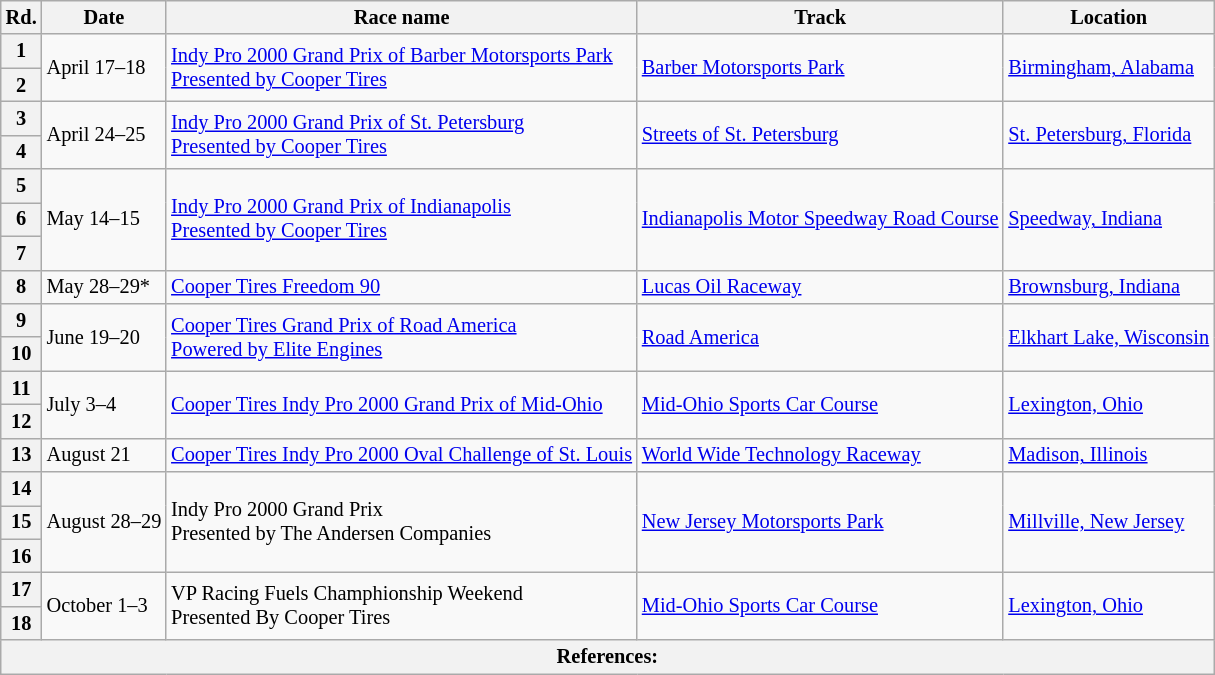<table class="wikitable" style="font-size: 85%">
<tr>
<th>Rd.</th>
<th>Date</th>
<th>Race name</th>
<th>Track</th>
<th>Location</th>
</tr>
<tr>
<th>1</th>
<td rowspan="2">April 17–18</td>
<td rowspan="2"><a href='#'>Indy Pro 2000 Grand Prix of Barber Motorsports Park<br>Presented by Cooper Tires</a></td>
<td rowspan="2"> <a href='#'>Barber Motorsports Park</a></td>
<td rowspan="2"><a href='#'>Birmingham, Alabama</a></td>
</tr>
<tr>
<th>2</th>
</tr>
<tr>
<th>3</th>
<td rowspan="2">April 24–25</td>
<td rowspan="2"><a href='#'>Indy Pro 2000 Grand Prix of St. Petersburg<br>Presented by Cooper Tires</a></td>
<td rowspan="2"> <a href='#'>Streets of St. Petersburg</a></td>
<td rowspan="2"><a href='#'>St. Petersburg, Florida</a></td>
</tr>
<tr>
<th>4</th>
</tr>
<tr>
<th>5</th>
<td rowspan="3">May 14–15</td>
<td rowspan="3"><a href='#'>Indy Pro 2000 Grand Prix of Indianapolis<br>Presented by Cooper Tires</a></td>
<td rowspan="3"> <a href='#'>Indianapolis Motor Speedway Road Course</a></td>
<td rowspan="3"><a href='#'>Speedway, Indiana</a></td>
</tr>
<tr>
<th>6</th>
</tr>
<tr>
<th>7</th>
</tr>
<tr>
<th>8</th>
<td>May 28–29*</td>
<td><a href='#'>Cooper Tires Freedom 90</a></td>
<td> <a href='#'>Lucas Oil Raceway</a></td>
<td><a href='#'>Brownsburg, Indiana</a></td>
</tr>
<tr>
<th>9</th>
<td rowspan="2">June 19–20</td>
<td rowspan="2"><a href='#'>Cooper Tires Grand Prix of Road America<br>Powered by Elite Engines</a></td>
<td rowspan="2"> <a href='#'>Road America</a></td>
<td rowspan="2"><a href='#'>Elkhart Lake, Wisconsin</a></td>
</tr>
<tr>
<th>10</th>
</tr>
<tr>
<th>11</th>
<td rowspan="2">July 3–4</td>
<td rowspan="2"><a href='#'>Cooper Tires Indy Pro 2000 Grand Prix of Mid-Ohio</a></td>
<td rowspan="2"> <a href='#'>Mid-Ohio Sports Car Course</a></td>
<td rowspan="2"><a href='#'>Lexington, Ohio</a></td>
</tr>
<tr>
<th>12</th>
</tr>
<tr>
<th>13</th>
<td>August 21</td>
<td><a href='#'>Cooper Tires Indy Pro 2000 Oval Challenge of St. Louis</a></td>
<td> <a href='#'>World Wide Technology Raceway</a></td>
<td><a href='#'>Madison, Illinois</a></td>
</tr>
<tr>
<th>14</th>
<td rowspan="3">August 28–29</td>
<td rowspan="3">Indy Pro 2000 Grand Prix<br>Presented by The Andersen Companies</td>
<td rowspan="3"> <a href='#'>New Jersey Motorsports Park</a></td>
<td rowspan="3"><a href='#'>Millville, New Jersey</a></td>
</tr>
<tr>
<th>15</th>
</tr>
<tr>
<th>16</th>
</tr>
<tr>
<th>17</th>
<td rowspan="2">October 1–3</td>
<td rowspan="2">VP Racing Fuels Champhionship Weekend<br>Presented By Cooper Tires</td>
<td rowspan="2"> <a href='#'>Mid-Ohio Sports Car Course</a></td>
<td rowspan="2"><a href='#'>Lexington, Ohio</a></td>
</tr>
<tr>
<th>18</th>
</tr>
<tr>
<th colspan=5>References: </th>
</tr>
</table>
